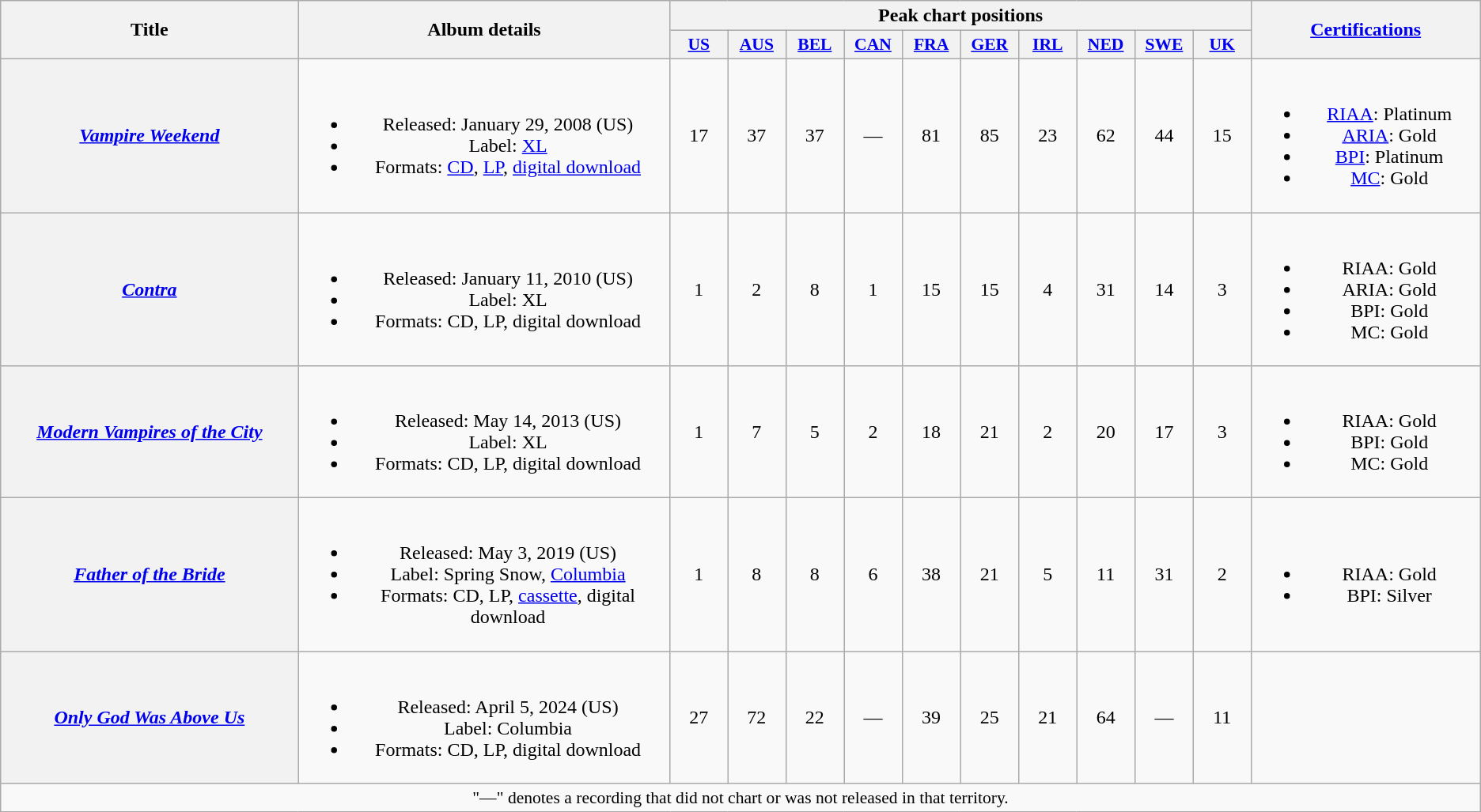<table class="wikitable plainrowheaders" style="text-align:center;">
<tr>
<th scope="col" rowspan="2" style="width:16em;">Title</th>
<th scope="col" rowspan="2" style="width:20em;">Album details</th>
<th scope="col" colspan="10">Peak chart positions</th>
<th scope="col" rowspan="2" style="width:12em;"><a href='#'>Certifications</a></th>
</tr>
<tr>
<th scope="col" style="width:3em;font-size:90%;"><a href='#'>US</a><br></th>
<th scope="col" style="width:3em;font-size:90%;"><a href='#'>AUS</a><br></th>
<th scope="col" style="width:3em;font-size:90%;"><a href='#'>BEL</a><br></th>
<th scope="col" style="width:3em;font-size:90%;"><a href='#'>CAN</a><br></th>
<th scope="col" style="width:3em;font-size:90%;"><a href='#'>FRA</a><br></th>
<th scope="col" style="width:3em;font-size:90%;"><a href='#'>GER</a><br></th>
<th scope="col" style="width:3em;font-size:90%;"><a href='#'>IRL</a><br></th>
<th scope="col" style="width:3em;font-size:90%;"><a href='#'>NED</a><br></th>
<th scope="col" style="width:3em;font-size:90%;"><a href='#'>SWE</a><br></th>
<th scope="col" style="width:3em;font-size:90%;"><a href='#'>UK</a><br></th>
</tr>
<tr>
<th scope="row"><em><a href='#'>Vampire Weekend</a></em></th>
<td><br><ul><li>Released: January 29, 2008 <span>(US)</span></li><li>Label: <a href='#'>XL</a></li><li>Formats: <a href='#'>CD</a>, <a href='#'>LP</a>, <a href='#'>digital download</a></li></ul></td>
<td>17</td>
<td>37</td>
<td>37</td>
<td>—</td>
<td>81</td>
<td>85</td>
<td>23</td>
<td>62</td>
<td>44</td>
<td>15</td>
<td><br><ul><li><a href='#'>RIAA</a>: Platinum</li><li><a href='#'>ARIA</a>: Gold</li><li><a href='#'>BPI</a>: Platinum</li><li><a href='#'>MC</a>: Gold</li></ul></td>
</tr>
<tr>
<th scope="row"><em><a href='#'>Contra</a></em></th>
<td><br><ul><li>Released: January 11, 2010 <span>(US)</span></li><li>Label: XL</li><li>Formats: CD, LP, digital download</li></ul></td>
<td>1</td>
<td>2</td>
<td>8</td>
<td>1</td>
<td>15</td>
<td>15</td>
<td>4</td>
<td>31</td>
<td>14</td>
<td>3</td>
<td><br><ul><li>RIAA: Gold</li><li>ARIA: Gold</li><li>BPI: Gold</li><li>MC: Gold</li></ul></td>
</tr>
<tr>
<th scope="row"><em><a href='#'>Modern Vampires of the City</a></em></th>
<td><br><ul><li>Released: May 14, 2013 <span>(US)</span></li><li>Label: XL</li><li>Formats: CD, LP, digital download</li></ul></td>
<td>1</td>
<td>7</td>
<td>5</td>
<td>2</td>
<td>18</td>
<td>21</td>
<td>2</td>
<td>20</td>
<td>17</td>
<td>3</td>
<td><br><ul><li>RIAA: Gold</li><li>BPI: Gold</li><li>MC: Gold</li></ul></td>
</tr>
<tr>
<th scope="row"><em><a href='#'>Father of the Bride</a></em></th>
<td><br><ul><li>Released: May 3, 2019 <span>(US)</span></li><li>Label: Spring Snow, <a href='#'>Columbia</a></li><li>Formats: CD, LP, <a href='#'>cassette</a>, digital download</li></ul></td>
<td>1</td>
<td>8</td>
<td>8</td>
<td>6</td>
<td>38</td>
<td>21</td>
<td>5</td>
<td>11</td>
<td>31</td>
<td>2</td>
<td><br><ul><li>RIAA: Gold</li><li>BPI: Silver</li></ul></td>
</tr>
<tr>
<th scope="row"><em><a href='#'>Only God Was Above Us</a></em></th>
<td><br><ul><li>Released: April 5, 2024 <span>(US)</span></li><li>Label: Columbia</li><li>Formats: CD, LP, digital download</li></ul></td>
<td>27</td>
<td>72</td>
<td>22</td>
<td>—</td>
<td>39</td>
<td>25</td>
<td>21</td>
<td>64</td>
<td>—</td>
<td>11</td>
<td></td>
</tr>
<tr>
<td colspan="15" style="font-size:90%">"—" denotes a recording that did not chart or was not released in that territory.</td>
</tr>
</table>
